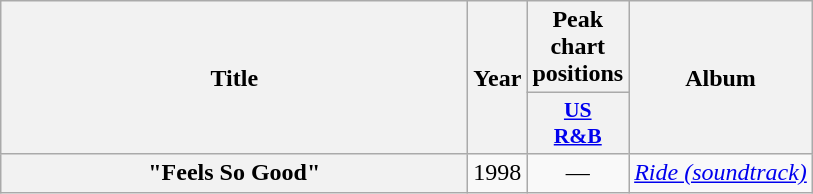<table class="wikitable plainrowheaders" style="text-align:center;">
<tr>
<th scope="col" rowspan="2" style="width:19em;">Title</th>
<th scope="col" rowspan="2">Year</th>
<th scope="col">Peak chart positions</th>
<th scope="col" rowspan="2">Album</th>
</tr>
<tr>
<th style="width:3em; font-size:90%"><a href='#'>US<br>R&B</a><br></th>
</tr>
<tr>
<th scope="row">"Feels So Good"</th>
<td>1998</td>
<td>—</td>
<td><em><a href='#'>Ride (soundtrack)</a></em></td>
</tr>
</table>
